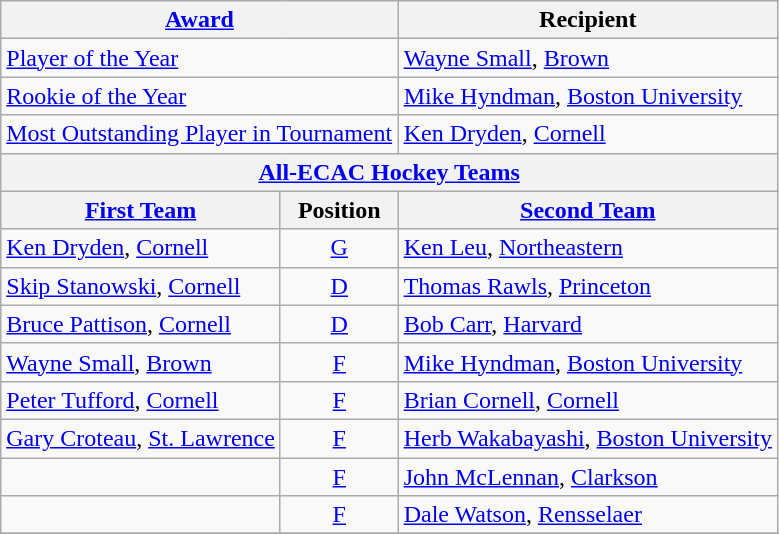<table class="wikitable">
<tr>
<th colspan=2><a href='#'>Award</a></th>
<th>Recipient</th>
</tr>
<tr>
<td colspan=2><a href='#'>Player of the Year</a></td>
<td><a href='#'>Wayne Small</a>, <a href='#'>Brown</a></td>
</tr>
<tr>
<td colspan=2><a href='#'>Rookie of the Year</a></td>
<td><a href='#'>Mike Hyndman</a>, <a href='#'>Boston University</a></td>
</tr>
<tr>
<td colspan=2><a href='#'>Most Outstanding Player in Tournament</a></td>
<td><a href='#'>Ken Dryden</a>, <a href='#'>Cornell</a></td>
</tr>
<tr>
<th colspan=3><a href='#'>All-ECAC Hockey Teams</a></th>
</tr>
<tr>
<th><a href='#'>First Team</a></th>
<th>  Position  </th>
<th><a href='#'>Second Team</a></th>
</tr>
<tr>
<td><a href='#'>Ken Dryden</a>, <a href='#'>Cornell</a></td>
<td align=center><a href='#'>G</a></td>
<td><a href='#'>Ken Leu</a>, <a href='#'>Northeastern</a></td>
</tr>
<tr>
<td><a href='#'>Skip Stanowski</a>, <a href='#'>Cornell</a></td>
<td align=center><a href='#'>D</a></td>
<td><a href='#'>Thomas Rawls</a>, <a href='#'>Princeton</a></td>
</tr>
<tr>
<td><a href='#'>Bruce Pattison</a>, <a href='#'>Cornell</a></td>
<td align=center><a href='#'>D</a></td>
<td><a href='#'>Bob Carr</a>, <a href='#'>Harvard</a></td>
</tr>
<tr>
<td><a href='#'>Wayne Small</a>, <a href='#'>Brown</a></td>
<td align=center><a href='#'>F</a></td>
<td><a href='#'>Mike Hyndman</a>, <a href='#'>Boston University</a></td>
</tr>
<tr>
<td><a href='#'>Peter Tufford</a>, <a href='#'>Cornell</a></td>
<td align=center><a href='#'>F</a></td>
<td><a href='#'>Brian Cornell</a>, <a href='#'>Cornell</a></td>
</tr>
<tr>
<td><a href='#'>Gary Croteau</a>, <a href='#'>St. Lawrence</a></td>
<td align=center><a href='#'>F</a></td>
<td><a href='#'>Herb Wakabayashi</a>, <a href='#'>Boston University</a></td>
</tr>
<tr>
<td></td>
<td align=center><a href='#'>F</a></td>
<td><a href='#'>John McLennan</a>, <a href='#'>Clarkson</a></td>
</tr>
<tr>
<td></td>
<td align=center><a href='#'>F</a></td>
<td><a href='#'>Dale Watson</a>, <a href='#'>Rensselaer</a></td>
</tr>
<tr>
</tr>
</table>
